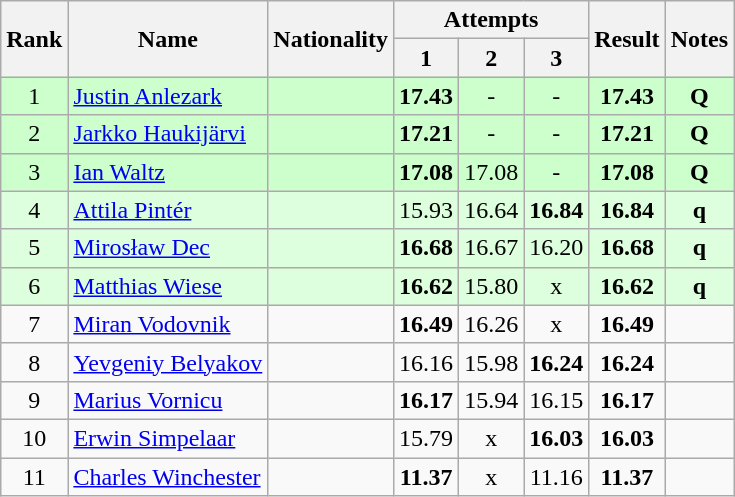<table class="wikitable sortable" style="text-align:center">
<tr>
<th rowspan=2>Rank</th>
<th rowspan=2>Name</th>
<th rowspan=2>Nationality</th>
<th colspan=3>Attempts</th>
<th rowspan=2>Result</th>
<th rowspan=2>Notes</th>
</tr>
<tr>
<th>1</th>
<th>2</th>
<th>3</th>
</tr>
<tr bgcolor=ccffcc>
<td>1</td>
<td align=left><a href='#'>Justin Anlezark</a></td>
<td align=left></td>
<td><strong>17.43</strong></td>
<td>-</td>
<td>-</td>
<td><strong>17.43</strong></td>
<td><strong>Q</strong></td>
</tr>
<tr bgcolor=ccffcc>
<td>2</td>
<td align=left><a href='#'>Jarkko Haukijärvi</a></td>
<td align=left></td>
<td><strong>17.21</strong></td>
<td>-</td>
<td>-</td>
<td><strong>17.21</strong></td>
<td><strong>Q</strong></td>
</tr>
<tr bgcolor=ccffcc>
<td>3</td>
<td align=left><a href='#'>Ian Waltz</a></td>
<td align=left></td>
<td><strong>17.08</strong></td>
<td>17.08</td>
<td>-</td>
<td><strong>17.08</strong></td>
<td><strong>Q</strong></td>
</tr>
<tr bgcolor=ddffdd>
<td>4</td>
<td align=left><a href='#'>Attila Pintér</a></td>
<td align=left></td>
<td>15.93</td>
<td>16.64</td>
<td><strong>16.84</strong></td>
<td><strong>16.84</strong></td>
<td><strong>q</strong></td>
</tr>
<tr bgcolor=ddffdd>
<td>5</td>
<td align=left><a href='#'>Mirosław Dec</a></td>
<td align=left></td>
<td><strong>16.68</strong></td>
<td>16.67</td>
<td>16.20</td>
<td><strong>16.68</strong></td>
<td><strong>q</strong></td>
</tr>
<tr bgcolor=ddffdd>
<td>6</td>
<td align=left><a href='#'>Matthias Wiese</a></td>
<td align=left></td>
<td><strong>16.62</strong></td>
<td>15.80</td>
<td>x</td>
<td><strong>16.62</strong></td>
<td><strong>q</strong></td>
</tr>
<tr>
<td>7</td>
<td align=left><a href='#'>Miran Vodovnik</a></td>
<td align=left></td>
<td><strong>16.49</strong></td>
<td>16.26</td>
<td>x</td>
<td><strong>16.49</strong></td>
<td></td>
</tr>
<tr>
<td>8</td>
<td align=left><a href='#'>Yevgeniy Belyakov</a></td>
<td align=left></td>
<td>16.16</td>
<td>15.98</td>
<td><strong>16.24</strong></td>
<td><strong>16.24</strong></td>
<td></td>
</tr>
<tr>
<td>9</td>
<td align=left><a href='#'>Marius Vornicu</a></td>
<td align=left></td>
<td><strong>16.17</strong></td>
<td>15.94</td>
<td>16.15</td>
<td><strong>16.17</strong></td>
<td></td>
</tr>
<tr>
<td>10</td>
<td align=left><a href='#'>Erwin Simpelaar</a></td>
<td align=left></td>
<td>15.79</td>
<td>x</td>
<td><strong>16.03</strong></td>
<td><strong>16.03</strong></td>
<td></td>
</tr>
<tr>
<td>11</td>
<td align=left><a href='#'>Charles Winchester</a></td>
<td align=left></td>
<td><strong>11.37</strong></td>
<td>x</td>
<td>11.16</td>
<td><strong>11.37</strong></td>
<td></td>
</tr>
</table>
